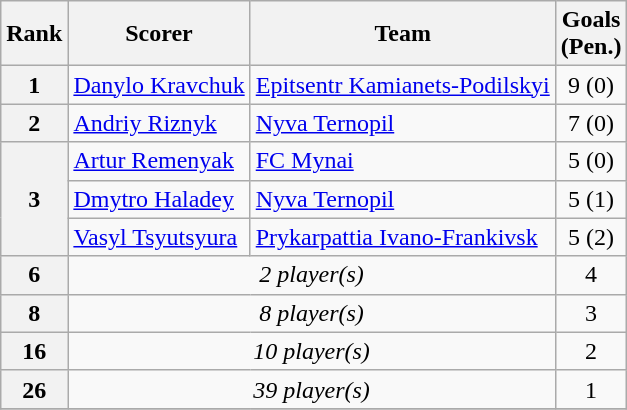<table class="wikitable">
<tr>
<th>Rank</th>
<th>Scorer</th>
<th>Team</th>
<th>Goals<br>(Pen.)</th>
</tr>
<tr>
<th align=center rowspan=1>1</th>
<td><a href='#'>Danylo Kravchuk</a></td>
<td><a href='#'>Epitsentr Kamianets-Podilskyi</a></td>
<td align=center>9 (0)</td>
</tr>
<tr>
<th align=center rowspan=1>2</th>
<td><a href='#'>Andriy Riznyk</a></td>
<td><a href='#'>Nyva Ternopil</a></td>
<td align=center>7 (0)</td>
</tr>
<tr>
<th align=center rowspan=3>3</th>
<td><a href='#'>Artur Remenyak</a></td>
<td><a href='#'>FC Mynai</a></td>
<td align=center>5 (0)</td>
</tr>
<tr>
<td><a href='#'>Dmytro Haladey</a></td>
<td><a href='#'>Nyva Ternopil</a></td>
<td align=center>5 (1)</td>
</tr>
<tr>
<td><a href='#'>Vasyl Tsyutsyura</a></td>
<td><a href='#'>Prykarpattia Ivano-Frankivsk</a></td>
<td align=center>5 (2)</td>
</tr>
<tr>
<th align=center>6</th>
<td colspan=2 align=center><em>2 player(s)</em></td>
<td align=center>4</td>
</tr>
<tr>
<th align=center>8</th>
<td colspan=2 align=center><em>8 player(s)</em></td>
<td align=center>3</td>
</tr>
<tr>
<th align=center>16</th>
<td colspan=2 align=center><em>10 player(s)</em></td>
<td align=center>2</td>
</tr>
<tr>
<th align=center>26</th>
<td colspan=2 align=center><em>39 player(s)</em></td>
<td align=center>1</td>
</tr>
<tr>
</tr>
</table>
